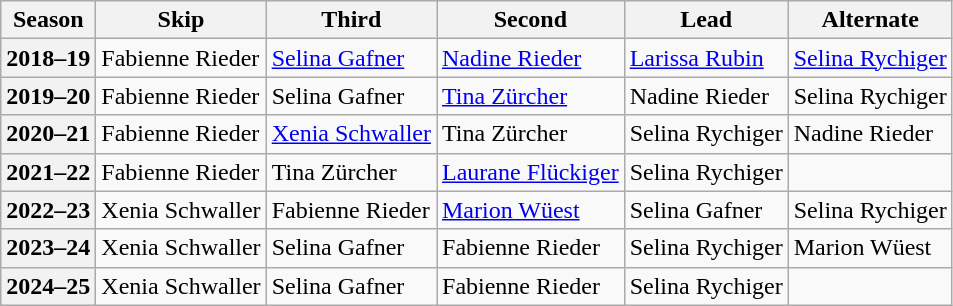<table class="wikitable">
<tr>
<th scope="col">Season</th>
<th scope="col">Skip</th>
<th scope="col">Third</th>
<th scope="col">Second</th>
<th scope="col">Lead</th>
<th scope="col">Alternate</th>
</tr>
<tr>
<th scope="row">2018–19</th>
<td>Fabienne Rieder</td>
<td><a href='#'>Selina Gafner</a></td>
<td><a href='#'>Nadine Rieder</a></td>
<td><a href='#'>Larissa Rubin</a></td>
<td><a href='#'>Selina Rychiger</a></td>
</tr>
<tr>
<th scope="row">2019–20</th>
<td>Fabienne Rieder</td>
<td>Selina Gafner</td>
<td><a href='#'>Tina Zürcher</a></td>
<td>Nadine Rieder</td>
<td>Selina Rychiger</td>
</tr>
<tr>
<th scope="row">2020–21</th>
<td>Fabienne Rieder</td>
<td><a href='#'>Xenia Schwaller</a></td>
<td>Tina Zürcher</td>
<td>Selina Rychiger</td>
<td>Nadine Rieder</td>
</tr>
<tr>
<th scope="row">2021–22</th>
<td>Fabienne Rieder</td>
<td>Tina Zürcher</td>
<td><a href='#'>Laurane Flückiger</a></td>
<td>Selina Rychiger</td>
<td></td>
</tr>
<tr>
<th scope="row">2022–23</th>
<td>Xenia Schwaller</td>
<td>Fabienne Rieder</td>
<td><a href='#'>Marion Wüest</a></td>
<td>Selina Gafner</td>
<td>Selina Rychiger</td>
</tr>
<tr>
<th scope="row">2023–24</th>
<td>Xenia Schwaller</td>
<td>Selina Gafner</td>
<td>Fabienne Rieder</td>
<td>Selina Rychiger</td>
<td>Marion Wüest</td>
</tr>
<tr>
<th scope="row">2024–25</th>
<td>Xenia Schwaller</td>
<td>Selina Gafner</td>
<td>Fabienne Rieder</td>
<td>Selina Rychiger</td>
<td></td>
</tr>
</table>
